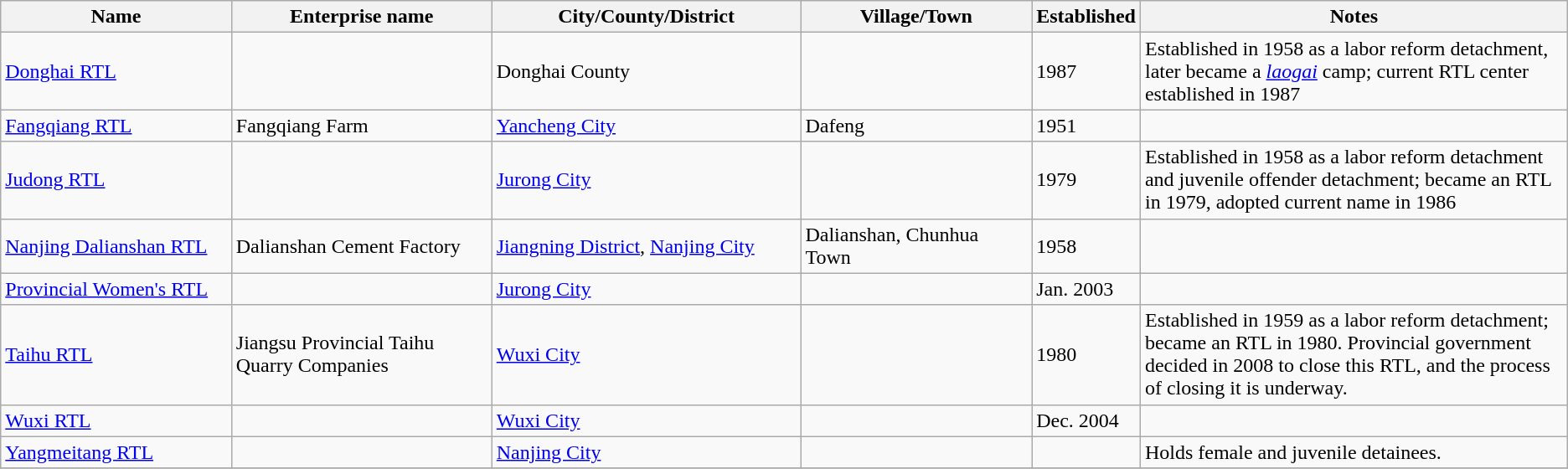<table class="wikitable">
<tr>
<th width=15%>Name</th>
<th width=17%>Enterprise name</th>
<th width=20%>City/County/District</th>
<th width=15%>Village/Town</th>
<th width=5%>Established</th>
<th width=28%>Notes</th>
</tr>
<tr>
<td><a href='#'>Donghai RTL</a></td>
<td></td>
<td>Donghai County</td>
<td></td>
<td>1987</td>
<td>Established in 1958 as a labor reform detachment, later became a <em><a href='#'>laogai</a></em> camp; current RTL center established in 1987</td>
</tr>
<tr>
<td><a href='#'>Fangqiang RTL</a></td>
<td>Fangqiang Farm</td>
<td><a href='#'>Yancheng City</a></td>
<td>Dafeng</td>
<td>1951</td>
<td></td>
</tr>
<tr>
<td><a href='#'>Judong RTL</a></td>
<td></td>
<td><a href='#'>Jurong City</a></td>
<td></td>
<td>1979</td>
<td>Established in 1958 as a labor reform detachment and juvenile offender detachment; became an RTL in 1979, adopted current name in 1986</td>
</tr>
<tr>
<td><a href='#'>Nanjing Dalianshan RTL</a></td>
<td>Dalianshan Cement Factory</td>
<td><a href='#'>Jiangning District</a>, <a href='#'>Nanjing City</a></td>
<td>Dalianshan, Chunhua Town</td>
<td>1958</td>
<td></td>
</tr>
<tr>
<td><a href='#'>Provincial Women's RTL</a></td>
<td></td>
<td><a href='#'>Jurong City</a></td>
<td></td>
<td>Jan. 2003</td>
<td></td>
</tr>
<tr>
<td><a href='#'>Taihu RTL</a></td>
<td>Jiangsu Provincial Taihu Quarry Companies</td>
<td><a href='#'>Wuxi City</a></td>
<td></td>
<td>1980</td>
<td>Established in 1959 as a labor reform detachment; became an RTL in 1980.  Provincial government decided in 2008 to close this RTL, and the process of closing it is underway.</td>
</tr>
<tr>
<td><a href='#'>Wuxi RTL</a></td>
<td></td>
<td><a href='#'>Wuxi City</a></td>
<td></td>
<td>Dec. 2004</td>
<td></td>
</tr>
<tr>
<td><a href='#'>Yangmeitang RTL</a></td>
<td></td>
<td><a href='#'>Nanjing City</a></td>
<td></td>
<td></td>
<td>Holds female and juvenile detainees.</td>
</tr>
<tr>
</tr>
</table>
